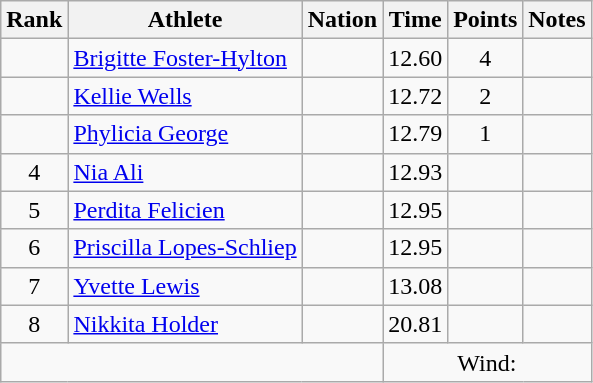<table class="wikitable mw-datatable sortable" style="text-align:center;">
<tr>
<th>Rank</th>
<th>Athlete</th>
<th>Nation</th>
<th>Time</th>
<th>Points</th>
<th>Notes</th>
</tr>
<tr>
<td></td>
<td align=left><a href='#'>Brigitte Foster-Hylton</a></td>
<td align=left></td>
<td>12.60</td>
<td>4</td>
<td></td>
</tr>
<tr>
<td></td>
<td align=left><a href='#'>Kellie Wells</a></td>
<td align=left></td>
<td>12.72</td>
<td>2</td>
<td></td>
</tr>
<tr>
<td></td>
<td align=left><a href='#'>Phylicia George</a></td>
<td align=left></td>
<td>12.79</td>
<td>1</td>
<td></td>
</tr>
<tr>
<td>4</td>
<td align=left><a href='#'>Nia Ali</a></td>
<td align=left></td>
<td>12.93</td>
<td></td>
<td></td>
</tr>
<tr>
<td>5</td>
<td align=left><a href='#'>Perdita Felicien</a></td>
<td align=left></td>
<td>12.95</td>
<td></td>
<td></td>
</tr>
<tr>
<td>6</td>
<td align=left><a href='#'>Priscilla Lopes-Schliep</a></td>
<td align=left></td>
<td>12.95</td>
<td></td>
<td></td>
</tr>
<tr>
<td>7</td>
<td align=left><a href='#'>Yvette Lewis</a></td>
<td align=left></td>
<td>13.08</td>
<td></td>
<td></td>
</tr>
<tr>
<td>8</td>
<td align=left><a href='#'>Nikkita Holder</a></td>
<td align=left></td>
<td>20.81</td>
<td></td>
<td></td>
</tr>
<tr class="sortbottom">
<td colspan=3></td>
<td colspan=3>Wind: </td>
</tr>
</table>
